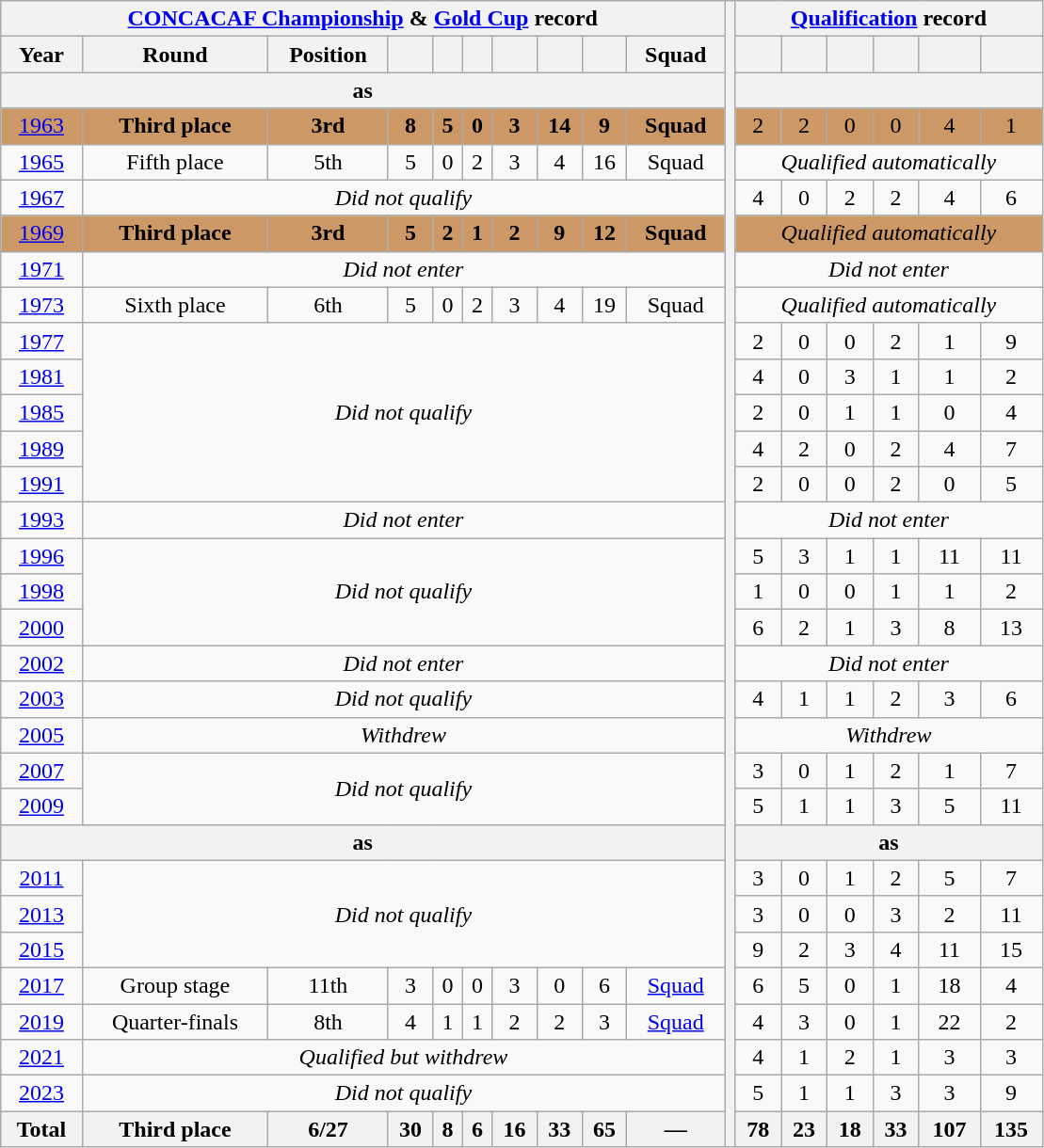<table class="wikitable" style="text-align: center;">
<tr>
<th colspan=10><a href='#'>CONCACAF Championship</a> & <a href='#'>Gold Cup</a> record</th>
<th width=1% rowspan=32></th>
<th colspan=6><a href='#'>Qualification</a> record</th>
</tr>
<tr>
<th>Year</th>
<th>Round</th>
<th>Position</th>
<th></th>
<th></th>
<th></th>
<th></th>
<th></th>
<th></th>
<th>Squad</th>
<th></th>
<th></th>
<th></th>
<th></th>
<th></th>
<th></th>
</tr>
<tr>
<th colspan=10>as </th>
<th colspan=6></th>
</tr>
<tr bgcolor="#cc9966">
<td> <a href='#'>1963</a></td>
<td><strong>Third place</strong></td>
<td><strong>3rd</strong></td>
<td><strong>8</strong></td>
<td><strong>5</strong></td>
<td><strong>0</strong></td>
<td><strong>3</strong></td>
<td><strong>14</strong></td>
<td><strong>9</strong></td>
<td><strong>Squad</strong></td>
<td>2</td>
<td>2</td>
<td>0</td>
<td>0</td>
<td>4</td>
<td>1</td>
</tr>
<tr>
<td> <a href='#'>1965</a></td>
<td>Fifth place</td>
<td>5th</td>
<td>5</td>
<td>0</td>
<td>2</td>
<td>3</td>
<td>4</td>
<td>16</td>
<td>Squad</td>
<td colspan=6><em>Qualified automatically</em></td>
</tr>
<tr>
<td> <a href='#'>1967</a></td>
<td colspan=9><em>Did not qualify</em></td>
<td>4</td>
<td>0</td>
<td>2</td>
<td>2</td>
<td>4</td>
<td>6</td>
</tr>
<tr bgcolor="#cc9966">
<td> <a href='#'>1969</a></td>
<td><strong>Third place</strong></td>
<td><strong>3rd</strong></td>
<td><strong>5</strong></td>
<td><strong>2</strong></td>
<td><strong>1</strong></td>
<td><strong>2</strong></td>
<td><strong>9</strong></td>
<td><strong>12</strong></td>
<td><strong>Squad</strong></td>
<td colspan=6><em>Qualified automatically</em></td>
</tr>
<tr>
<td> <a href='#'>1971</a></td>
<td colspan=9><em>Did not enter</em></td>
<td colspan=6><em>Did not enter</em></td>
</tr>
<tr>
<td> <a href='#'>1973</a></td>
<td>Sixth place</td>
<td>6th</td>
<td>5</td>
<td>0</td>
<td>2</td>
<td>3</td>
<td>4</td>
<td>19</td>
<td>Squad</td>
<td colspan=6><em>Qualified automatically</em></td>
</tr>
<tr>
<td> <a href='#'>1977</a></td>
<td colspan=9 rowspan=5><em>Did not qualify</em></td>
<td>2</td>
<td>0</td>
<td>0</td>
<td>2</td>
<td>1</td>
<td>9</td>
</tr>
<tr>
<td> <a href='#'>1981</a></td>
<td>4</td>
<td>0</td>
<td>3</td>
<td>1</td>
<td>1</td>
<td>2</td>
</tr>
<tr>
<td><a href='#'>1985</a></td>
<td>2</td>
<td>0</td>
<td>1</td>
<td>1</td>
<td>0</td>
<td>4</td>
</tr>
<tr>
<td><a href='#'>1989</a></td>
<td>4</td>
<td>2</td>
<td>0</td>
<td>2</td>
<td>4</td>
<td>7</td>
</tr>
<tr>
<td> <a href='#'>1991</a></td>
<td>2</td>
<td>0</td>
<td>0</td>
<td>2</td>
<td>0</td>
<td>5</td>
</tr>
<tr>
<td>  <a href='#'>1993</a></td>
<td colspan=9><em>Did not enter</em></td>
<td colspan=6><em>Did not enter</em></td>
</tr>
<tr>
<td>  <a href='#'>1996</a></td>
<td colspan=9 rowspan=3><em>Did not qualify</em></td>
<td>5</td>
<td>3</td>
<td>1</td>
<td>1</td>
<td>11</td>
<td>11</td>
</tr>
<tr>
<td> <a href='#'>1998</a></td>
<td>1</td>
<td>0</td>
<td>0</td>
<td>1</td>
<td>1</td>
<td>2</td>
</tr>
<tr>
<td> <a href='#'>2000</a></td>
<td>6</td>
<td>2</td>
<td>1</td>
<td>3</td>
<td>8</td>
<td>13</td>
</tr>
<tr>
<td> <a href='#'>2002</a></td>
<td colspan=9><em>Did not enter</em></td>
<td colspan=6><em>Did not enter</em></td>
</tr>
<tr>
<td>  <a href='#'>2003</a></td>
<td colspan=9><em>Did not qualify</em></td>
<td>4</td>
<td>1</td>
<td>1</td>
<td>2</td>
<td>3</td>
<td>6</td>
</tr>
<tr>
<td> <a href='#'>2005</a></td>
<td colspan=9><em>Withdrew</em></td>
<td colspan=6><em>Withdrew</em></td>
</tr>
<tr>
<td> <a href='#'>2007</a></td>
<td colspan=9 rowspan=2><em>Did not qualify</em></td>
<td>3</td>
<td>0</td>
<td>1</td>
<td>2</td>
<td>1</td>
<td>7</td>
</tr>
<tr>
<td> <a href='#'>2009</a></td>
<td>5</td>
<td>1</td>
<td>1</td>
<td>3</td>
<td>5</td>
<td>11</td>
</tr>
<tr>
<th colspan=10>as </th>
<th colspan=6>as </th>
</tr>
<tr>
<td> <a href='#'>2011</a></td>
<td colspan=9 rowspan=3><em>Did not qualify</em></td>
<td>3</td>
<td>0</td>
<td>1</td>
<td>2</td>
<td>5</td>
<td>7</td>
</tr>
<tr>
<td> <a href='#'>2013</a></td>
<td>3</td>
<td>0</td>
<td>0</td>
<td>3</td>
<td>2</td>
<td>11</td>
</tr>
<tr>
<td>  <a href='#'>2015</a></td>
<td>9</td>
<td>2</td>
<td>3</td>
<td>4</td>
<td>11</td>
<td>15</td>
</tr>
<tr>
<td> <a href='#'>2017</a></td>
<td>Group stage</td>
<td>11th</td>
<td>3</td>
<td>0</td>
<td>0</td>
<td>3</td>
<td>0</td>
<td>6</td>
<td><a href='#'>Squad</a></td>
<td>6</td>
<td>5</td>
<td>0</td>
<td>1</td>
<td>18</td>
<td>4</td>
</tr>
<tr>
<td>   <a href='#'>2019</a></td>
<td>Quarter-finals</td>
<td>8th</td>
<td>4</td>
<td>1</td>
<td>1</td>
<td>2</td>
<td>2</td>
<td>3</td>
<td><a href='#'>Squad</a></td>
<td>4</td>
<td>3</td>
<td>0</td>
<td>1</td>
<td>22</td>
<td>2</td>
</tr>
<tr>
<td> <a href='#'>2021</a></td>
<td colspan=9><em>Qualified but withdrew</em></td>
<td>4</td>
<td>1</td>
<td>2</td>
<td>1</td>
<td>3</td>
<td>3</td>
</tr>
<tr>
<td>  <a href='#'>2023</a></td>
<td colspan=9><em>Did not qualify</em></td>
<td>5</td>
<td>1</td>
<td>1</td>
<td>3</td>
<td>3</td>
<td>9</td>
</tr>
<tr>
<th>Total</th>
<th>Third place</th>
<th>6/27</th>
<th>30</th>
<th>8</th>
<th>6</th>
<th>16</th>
<th>33</th>
<th>65</th>
<th>—</th>
<th>78</th>
<th>23</th>
<th>18</th>
<th>33</th>
<th>107</th>
<th>135</th>
</tr>
</table>
